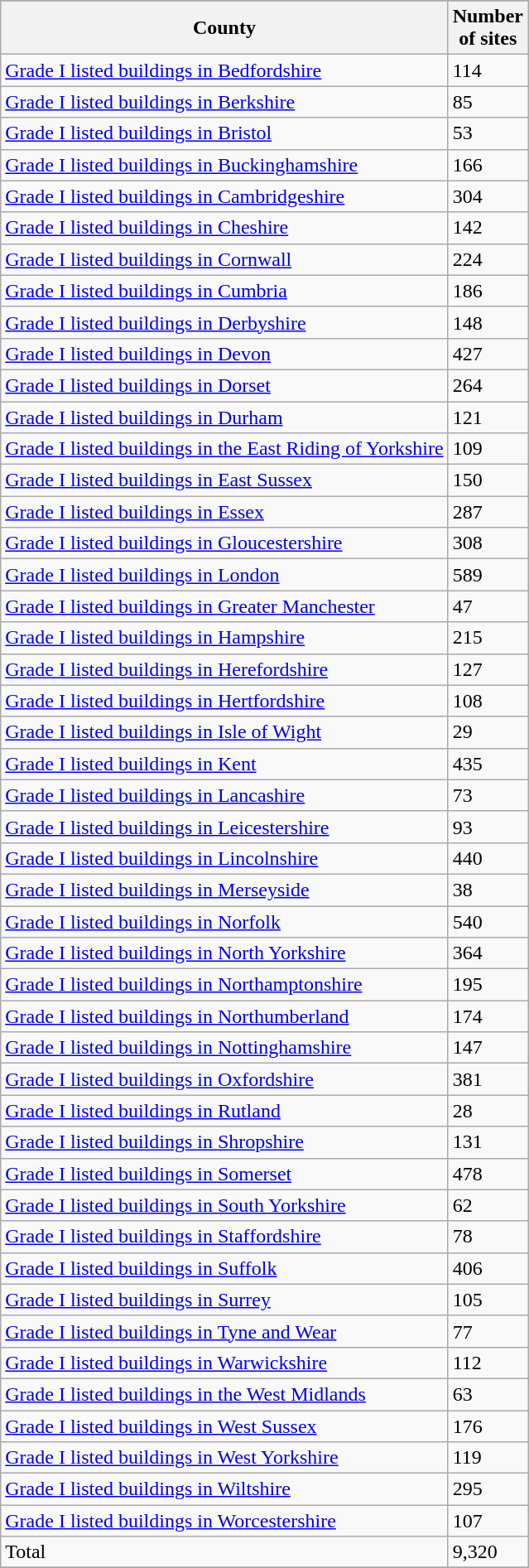<table class="wikitable sortable">
<tr>
</tr>
<tr>
<th>County</th>
<th>Number<br> of sites</th>
</tr>
<tr ->
<td data-sort-value= 1><a href='#'>Grade I listed buildings in Bedfordshire</a></td>
<td>114</td>
</tr>
<tr ->
<td data-sort-value= 2><a href='#'>Grade I listed buildings in Berkshire</a></td>
<td>85</td>
</tr>
<tr ->
<td data-sort-value= 3><a href='#'>Grade I listed buildings in Bristol</a></td>
<td>53</td>
</tr>
<tr ->
<td data-sort-value=4><a href='#'>Grade I listed buildings in Buckinghamshire</a></td>
<td>166</td>
</tr>
<tr ->
<td data-sort-value=5><a href='#'>Grade I listed buildings in Cambridgeshire</a></td>
<td>304</td>
</tr>
<tr ->
<td data-sort-value= 6><a href='#'>Grade I listed buildings in Cheshire</a></td>
<td>142</td>
</tr>
<tr ->
<td data-sort-value=7><a href='#'>Grade I listed buildings in Cornwall</a></td>
<td>224</td>
</tr>
<tr ->
<td data-sort-value=8><a href='#'>Grade I listed buildings in Cumbria</a></td>
<td>186</td>
</tr>
<tr ->
<td data-sort-value=9><a href='#'>Grade I listed buildings in Derbyshire</a></td>
<td>148</td>
</tr>
<tr ->
<td data-sort-value=10><a href='#'>Grade I listed buildings in Devon</a></td>
<td>427</td>
</tr>
<tr ->
<td data-sort-value= 11><a href='#'>Grade I listed buildings in Dorset</a></td>
<td>264</td>
</tr>
<tr ->
<td data-sort-value= 12><a href='#'>Grade I listed buildings in Durham</a></td>
<td>121</td>
</tr>
<tr ->
<td data-sort-value=13><a href='#'>Grade I listed buildings in the East Riding of Yorkshire</a></td>
<td>109</td>
</tr>
<tr ->
<td data-sort-value=14><a href='#'>Grade I listed buildings in East Sussex</a></td>
<td>150</td>
</tr>
<tr ->
<td data-sort-value=15><a href='#'>Grade I listed buildings in Essex</a></td>
<td>287</td>
</tr>
<tr ->
<td data-sort-value=16><a href='#'>Grade I listed buildings in Gloucestershire</a></td>
<td>308</td>
</tr>
<tr ->
<td data-sort-value=17><a href='#'>Grade I listed buildings in London</a></td>
<td>589</td>
</tr>
<tr ->
<td data-sort-value=18><a href='#'>Grade I listed buildings in Greater Manchester</a></td>
<td>47</td>
</tr>
<tr ->
<td data-sort-value= 19><a href='#'>Grade I listed buildings in Hampshire</a></td>
<td>215</td>
</tr>
<tr ->
<td data-sort-value=20><a href='#'>Grade I listed buildings in Herefordshire</a></td>
<td>127</td>
</tr>
<tr ->
<td data-sort-value=21><a href='#'>Grade I listed buildings in Hertfordshire</a></td>
<td>108</td>
</tr>
<tr ->
<td data-sort-value= 22><a href='#'>Grade I listed buildings in Isle of Wight</a></td>
<td>29</td>
</tr>
<tr ->
<td data-sort-value=23><a href='#'>Grade I listed buildings in Kent</a></td>
<td>435</td>
</tr>
<tr ->
<td data-sort-value=24><a href='#'>Grade I listed buildings in Lancashire</a></td>
<td>73</td>
</tr>
<tr ->
<td data-sort-value=25><a href='#'>Grade I listed buildings in Leicestershire</a></td>
<td>93</td>
</tr>
<tr ->
<td data-sort-value=26><a href='#'>Grade I listed buildings in Lincolnshire</a></td>
<td>440</td>
</tr>
<tr ->
<td data-sort-value=27><a href='#'>Grade I listed buildings in Merseyside</a></td>
<td>38</td>
</tr>
<tr ->
<td data-sort-value=28><a href='#'>Grade I listed buildings in Norfolk</a></td>
<td>540</td>
</tr>
<tr ->
<td data-sort-value=29><a href='#'>Grade I listed buildings in North Yorkshire</a></td>
<td>364</td>
</tr>
<tr ->
<td data-sort-value=30><a href='#'>Grade I listed buildings in Northamptonshire</a></td>
<td>195</td>
</tr>
<tr ->
<td data-sort-value=31><a href='#'>Grade I listed buildings in Northumberland</a></td>
<td>174</td>
</tr>
<tr ->
<td data-sort-value=32><a href='#'>Grade I listed buildings in Nottinghamshire</a></td>
<td>147</td>
</tr>
<tr ->
<td data-sort-value= 33><a href='#'>Grade I listed buildings in Oxfordshire</a></td>
<td>381</td>
</tr>
<tr ->
<td data-sort-value=34><a href='#'>Grade I listed buildings in Rutland</a></td>
<td>28</td>
</tr>
<tr ->
<td data-sort-value=35><a href='#'>Grade I listed buildings in Shropshire</a></td>
<td>131</td>
</tr>
<tr ->
<td data-sort-value=36><a href='#'>Grade I listed buildings in Somerset</a></td>
<td>478</td>
</tr>
<tr ->
<td data-sort-value=37><a href='#'>Grade I listed buildings in South Yorkshire</a></td>
<td>62</td>
</tr>
<tr ->
<td data-sort-value=38><a href='#'>Grade I listed buildings in Staffordshire</a></td>
<td>78</td>
</tr>
<tr ->
<td data-sort-value=39><a href='#'>Grade I listed buildings in Suffolk</a></td>
<td>406</td>
</tr>
<tr ->
<td data-sort-value=40><a href='#'>Grade I listed buildings in Surrey</a></td>
<td>105</td>
</tr>
<tr ->
<td data-sort-value=41><a href='#'>Grade I listed buildings in Tyne and Wear</a></td>
<td>77</td>
</tr>
<tr ->
<td data-sort-value=42><a href='#'>Grade I listed buildings in Warwickshire</a></td>
<td>112</td>
</tr>
<tr ->
<td data-sort-value=43><a href='#'>Grade I listed buildings in the West Midlands</a></td>
<td>63</td>
</tr>
<tr ->
<td data-sort-value= 44><a href='#'>Grade I listed buildings in West Sussex</a></td>
<td>176</td>
</tr>
<tr ->
<td data-sort-value= 45><a href='#'>Grade I listed buildings in West Yorkshire</a></td>
<td>119</td>
</tr>
<tr ->
<td data-sort-value=46><a href='#'>Grade I listed buildings in Wiltshire</a></td>
<td>295</td>
</tr>
<tr ->
<td data-sort-value= 47><a href='#'>Grade I listed buildings in Worcestershire</a></td>
<td>107</td>
</tr>
<tr ->
<td>Total</td>
<td>9,320</td>
</tr>
<tr ->
</tr>
</table>
